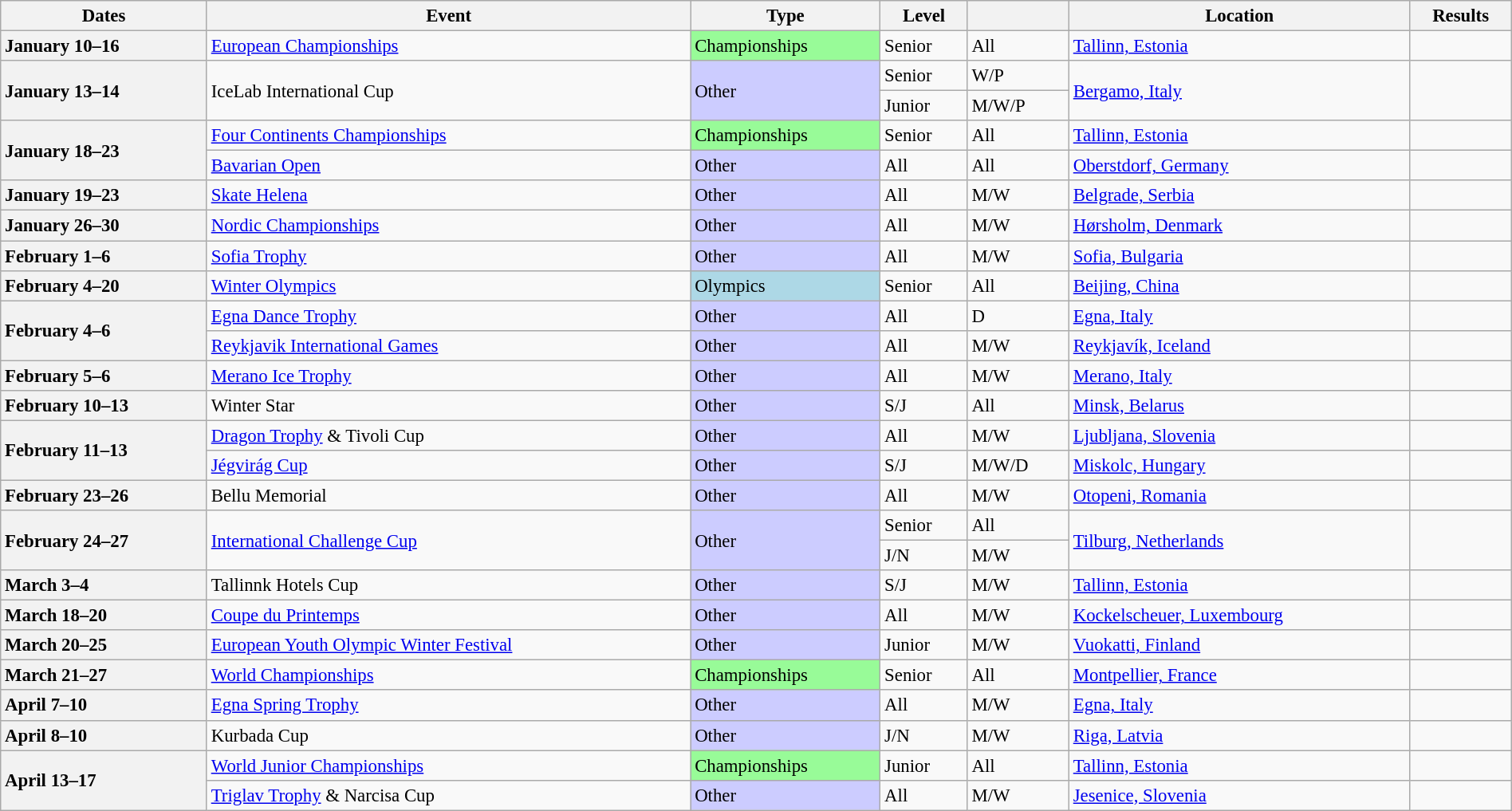<table class="wikitable sortable" style="text-align:left; font-size:95%; width:100%">
<tr>
<th scope="col">Dates</th>
<th scope="col">Event</th>
<th scope="col">Type</th>
<th scope="col" class="unsortable">Level</th>
<th scope="col" class="unsortable"></th>
<th scope="col" class="unsortable">Location</th>
<th scope="col" class="unsortable">Results</th>
</tr>
<tr>
<th scope="row" style="text-align:left">January 10–16</th>
<td><a href='#'>European Championships</a></td>
<td bgcolor="98fb98">Championships</td>
<td>Senior</td>
<td>All</td>
<td><a href='#'>Tallinn, Estonia</a></td>
<td></td>
</tr>
<tr>
<th rowspan="2" scope="row" style="text-align:left">January 13–14</th>
<td rowspan="2">IceLab International Cup</td>
<td rowspan="2" bgcolor="ccccff">Other</td>
<td>Senior</td>
<td>W/P</td>
<td rowspan="2"><a href='#'>Bergamo, Italy</a></td>
<td rowspan="2"></td>
</tr>
<tr>
<td>Junior</td>
<td>M/W/P</td>
</tr>
<tr>
<th scope="row" style="text-align:left" rowspan="2">January 18–23</th>
<td><a href='#'>Four Continents Championships</a></td>
<td bgcolor="98fb98">Championships</td>
<td>Senior</td>
<td>All</td>
<td><a href='#'>Tallinn, Estonia</a></td>
<td></td>
</tr>
<tr>
<td><a href='#'>Bavarian Open</a></td>
<td bgcolor="ccccff">Other</td>
<td>All</td>
<td>All</td>
<td><a href='#'>Oberstdorf, Germany</a></td>
<td></td>
</tr>
<tr>
<th scope="row" style="text-align:left">January 19–23</th>
<td><a href='#'>Skate Helena</a></td>
<td bgcolor="ccccff">Other</td>
<td>All</td>
<td>M/W</td>
<td><a href='#'>Belgrade, Serbia</a></td>
<td></td>
</tr>
<tr>
<th scope="row" style="text-align:left">January 26–30</th>
<td><a href='#'>Nordic Championships</a></td>
<td bgcolor="ccccff">Other</td>
<td>All</td>
<td>M/W</td>
<td><a href='#'>Hørsholm, Denmark</a></td>
<td></td>
</tr>
<tr>
<th scope="row" style="text-align:left">February 1–6</th>
<td><a href='#'>Sofia Trophy</a></td>
<td bgcolor="ccccff">Other</td>
<td>All</td>
<td>M/W</td>
<td><a href='#'>Sofia, Bulgaria</a></td>
<td></td>
</tr>
<tr>
<th scope="row" style="text-align:left">February 4–20</th>
<td><a href='#'>Winter Olympics</a></td>
<td bgcolor="add8e6">Olympics</td>
<td>Senior</td>
<td>All</td>
<td><a href='#'>Beijing, China</a></td>
<td></td>
</tr>
<tr>
<th scope="row" style="text-align:left" rowspan="2">February 4–6</th>
<td><a href='#'>Egna Dance Trophy</a></td>
<td bgcolor="ccccff">Other</td>
<td>All</td>
<td>D</td>
<td><a href='#'>Egna, Italy</a></td>
<td></td>
</tr>
<tr>
<td><a href='#'>Reykjavik International Games</a></td>
<td bgcolor="ccccff">Other</td>
<td>All</td>
<td>M/W</td>
<td><a href='#'>Reykjavík, Iceland</a></td>
<td></td>
</tr>
<tr>
<th scope="row" style="text-align:left">February 5–6</th>
<td><a href='#'>Merano Ice Trophy</a></td>
<td bgcolor="ccccff">Other</td>
<td>All</td>
<td>M/W</td>
<td><a href='#'>Merano, Italy</a></td>
<td></td>
</tr>
<tr>
<th scope="row" style="text-align:left">February 10–13</th>
<td>Winter Star</td>
<td bgcolor="ccccff">Other</td>
<td>S/J</td>
<td>All</td>
<td><a href='#'>Minsk, Belarus</a></td>
<td></td>
</tr>
<tr>
<th rowspan="2" scope="row" style="text-align:left">February 11–13</th>
<td><a href='#'>Dragon Trophy</a> & Tivoli Cup</td>
<td bgcolor="ccccff">Other</td>
<td>All</td>
<td>M/W</td>
<td><a href='#'>Ljubljana, Slovenia</a></td>
<td></td>
</tr>
<tr>
<td><a href='#'>Jégvirág Cup</a></td>
<td bgcolor="ccccff">Other</td>
<td>S/J</td>
<td>M/W/D</td>
<td><a href='#'>Miskolc, Hungary</a></td>
<td></td>
</tr>
<tr>
<th scope="row" style="text-align:left">February 23–26</th>
<td>Bellu Memorial</td>
<td bgcolor="ccccff">Other</td>
<td>All</td>
<td>M/W</td>
<td><a href='#'>Otopeni, Romania</a></td>
<td></td>
</tr>
<tr>
<th scope="row" style="text-align:left" rowspan="2">February 24–27</th>
<td rowspan="2"><a href='#'>International Challenge Cup</a></td>
<td rowspan="2" bgcolor="ccccff">Other</td>
<td>Senior</td>
<td>All</td>
<td rowspan="2"><a href='#'>Tilburg, Netherlands</a></td>
<td rowspan="2"></td>
</tr>
<tr>
<td>J/N</td>
<td>M/W</td>
</tr>
<tr>
<th scope="row" style="text-align:left">March 3–4</th>
<td>Tallinnk Hotels Cup</td>
<td bgcolor="ccccff">Other</td>
<td>S/J</td>
<td>M/W</td>
<td><a href='#'>Tallinn, Estonia</a></td>
<td></td>
</tr>
<tr>
<th scope="row" style="text-align:left">March 18–20</th>
<td><a href='#'>Coupe du Printemps</a></td>
<td bgcolor="ccccff">Other</td>
<td>All</td>
<td>M/W</td>
<td><a href='#'>Kockelscheuer, Luxembourg</a></td>
<td></td>
</tr>
<tr>
<th scope="row" style="text-align:left">March 20–25</th>
<td><a href='#'>European Youth Olympic Winter Festival</a></td>
<td bgcolor="ccccff">Other</td>
<td>Junior</td>
<td>M/W</td>
<td><a href='#'>Vuokatti, Finland</a></td>
<td></td>
</tr>
<tr>
<th scope="row" style="text-align:left">March 21–27</th>
<td><a href='#'>World Championships</a></td>
<td bgcolor="98fb98">Championships</td>
<td>Senior</td>
<td>All</td>
<td><a href='#'>Montpellier, France</a></td>
<td></td>
</tr>
<tr>
<th scope="row" style="text-align:left">April 7–10</th>
<td><a href='#'>Egna Spring Trophy</a></td>
<td bgcolor="ccccff">Other</td>
<td>All</td>
<td>M/W</td>
<td><a href='#'>Egna, Italy</a></td>
<td></td>
</tr>
<tr>
<th scope="row" style="text-align:left">April 8–10</th>
<td>Kurbada Cup</td>
<td bgcolor="ccccff">Other</td>
<td>J/N</td>
<td>M/W</td>
<td><a href='#'>Riga, Latvia</a></td>
<td></td>
</tr>
<tr>
<th scope="row" style="text-align:left" rowspan="2">April 13–17</th>
<td><a href='#'>World Junior Championships</a></td>
<td bgcolor="98fb98">Championships</td>
<td>Junior</td>
<td>All</td>
<td><a href='#'>Tallinn, Estonia</a></td>
<td></td>
</tr>
<tr>
<td><a href='#'>Triglav Trophy</a> & Narcisa Cup</td>
<td bgcolor="ccccff">Other</td>
<td>All</td>
<td>M/W</td>
<td><a href='#'>Jesenice, Slovenia</a></td>
<td></td>
</tr>
</table>
